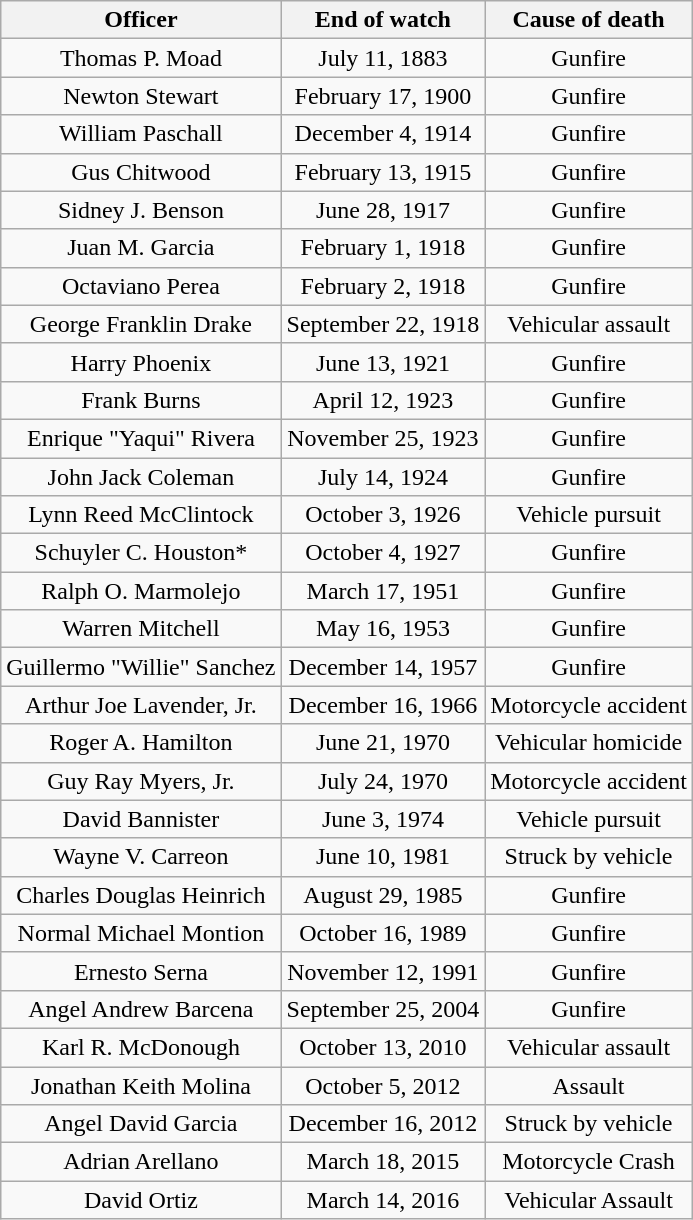<table class="wikitable" style="text-align: center;">
<tr>
<th>Officer</th>
<th>End of watch</th>
<th>Cause of death</th>
</tr>
<tr>
<td>Thomas P. Moad</td>
<td>July 11, 1883</td>
<td>Gunfire</td>
</tr>
<tr>
<td>Newton Stewart</td>
<td>February 17, 1900</td>
<td>Gunfire</td>
</tr>
<tr>
<td>William Paschall</td>
<td>December 4, 1914</td>
<td>Gunfire</td>
</tr>
<tr>
<td>Gus Chitwood</td>
<td>February 13, 1915</td>
<td>Gunfire</td>
</tr>
<tr>
<td>Sidney J. Benson</td>
<td>June 28, 1917</td>
<td>Gunfire</td>
</tr>
<tr>
<td>Juan M. Garcia</td>
<td>February 1, 1918</td>
<td>Gunfire</td>
</tr>
<tr>
<td>Octaviano Perea</td>
<td>February 2, 1918</td>
<td>Gunfire</td>
</tr>
<tr>
<td>George Franklin Drake</td>
<td>September 22, 1918</td>
<td>Vehicular assault</td>
</tr>
<tr>
<td>Harry Phoenix</td>
<td>June 13, 1921</td>
<td>Gunfire</td>
</tr>
<tr>
<td>Frank Burns</td>
<td>April 12, 1923</td>
<td>Gunfire</td>
</tr>
<tr>
<td>Enrique "Yaqui" Rivera</td>
<td>November 25, 1923</td>
<td>Gunfire</td>
</tr>
<tr>
<td>John Jack Coleman</td>
<td>July 14, 1924</td>
<td>Gunfire</td>
</tr>
<tr>
<td>Lynn Reed McClintock</td>
<td>October 3, 1926</td>
<td>Vehicle pursuit</td>
</tr>
<tr>
<td>Schuyler C. Houston*</td>
<td>October 4, 1927</td>
<td>Gunfire</td>
</tr>
<tr>
<td>Ralph O. Marmolejo</td>
<td>March 17, 1951</td>
<td>Gunfire</td>
</tr>
<tr>
<td>Warren Mitchell</td>
<td>May 16, 1953</td>
<td>Gunfire</td>
</tr>
<tr>
<td>Guillermo "Willie" Sanchez</td>
<td>December 14, 1957</td>
<td>Gunfire</td>
</tr>
<tr>
<td>Arthur Joe Lavender, Jr.</td>
<td>December 16, 1966</td>
<td>Motorcycle accident</td>
</tr>
<tr>
<td>Roger A. Hamilton</td>
<td>June 21, 1970</td>
<td>Vehicular homicide</td>
</tr>
<tr>
<td>Guy Ray Myers, Jr.</td>
<td>July 24, 1970</td>
<td>Motorcycle accident</td>
</tr>
<tr>
<td>David Bannister</td>
<td>June 3, 1974</td>
<td>Vehicle pursuit</td>
</tr>
<tr>
<td>Wayne V. Carreon</td>
<td>June 10, 1981</td>
<td>Struck by vehicle</td>
</tr>
<tr>
<td>Charles Douglas Heinrich</td>
<td>August 29, 1985</td>
<td>Gunfire</td>
</tr>
<tr>
<td>Normal Michael Montion</td>
<td>October 16, 1989</td>
<td>Gunfire</td>
</tr>
<tr>
<td>Ernesto Serna</td>
<td>November 12, 1991</td>
<td>Gunfire</td>
</tr>
<tr>
<td>Angel Andrew Barcena</td>
<td>September 25, 2004</td>
<td>Gunfire</td>
</tr>
<tr>
<td>Karl R. McDonough</td>
<td>October 13, 2010</td>
<td>Vehicular assault</td>
</tr>
<tr>
<td>Jonathan Keith Molina</td>
<td>October 5, 2012</td>
<td>Assault</td>
</tr>
<tr>
<td>Angel David Garcia</td>
<td>December 16, 2012</td>
<td>Struck by vehicle</td>
</tr>
<tr>
<td>Adrian Arellano</td>
<td>March 18, 2015</td>
<td>Motorcycle Crash</td>
</tr>
<tr>
<td>David Ortiz</td>
<td>March 14, 2016</td>
<td>Vehicular Assault</td>
</tr>
</table>
